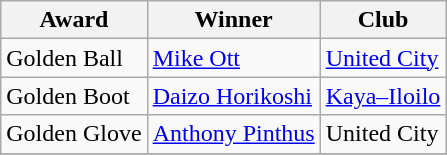<table class="wikitable">
<tr>
<th>Award</th>
<th>Winner</th>
<th>Club</th>
</tr>
<tr>
<td>Golden Ball</td>
<td> <a href='#'>Mike Ott</a></td>
<td><a href='#'>United City</a></td>
</tr>
<tr>
<td>Golden Boot</td>
<td> <a href='#'>Daizo Horikoshi</a></td>
<td><a href='#'>Kaya–Iloilo</a></td>
</tr>
<tr>
<td>Golden Glove</td>
<td> <a href='#'>Anthony Pinthus</a></td>
<td>United City</td>
</tr>
<tr>
</tr>
</table>
